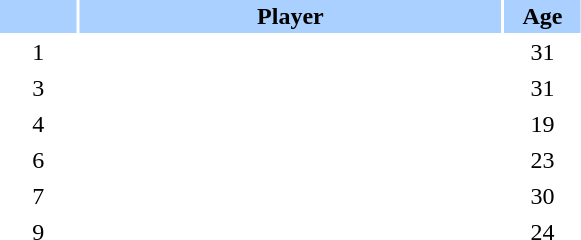<table class="sortable" border="0" cellspacing="2" cellpadding="2">
<tr style="background-color:#AAD0FF">
<th width=8%></th>
<th width=44%>Player</th>
<th width=8%>Age</th>
</tr>
<tr>
<td style="text-align: center;">1</td>
<td></td>
<td style="text-align: center;">31</td>
</tr>
<tr>
<td style="text-align: center;">3</td>
<td></td>
<td style="text-align: center;">31</td>
</tr>
<tr>
<td style="text-align: center;">4</td>
<td></td>
<td style="text-align: center;">19</td>
</tr>
<tr>
<td style="text-align: center;">6</td>
<td></td>
<td style="text-align: center;">23</td>
</tr>
<tr>
<td style="text-align: center;">7</td>
<td></td>
<td style="text-align: center;">30</td>
</tr>
<tr>
<td style="text-align: center;">9</td>
<td></td>
<td style="text-align: center;">24</td>
</tr>
</table>
